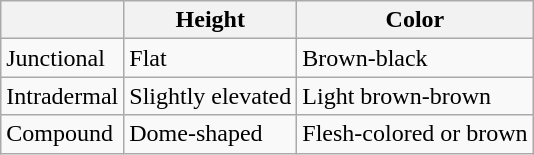<table class="wikitable">
<tr>
<th></th>
<th>Height</th>
<th>Color</th>
</tr>
<tr>
<td>Junctional</td>
<td>Flat</td>
<td>Brown-black</td>
</tr>
<tr>
<td>Intradermal</td>
<td>Slightly elevated</td>
<td>Light brown-brown</td>
</tr>
<tr>
<td>Compound</td>
<td>Dome-shaped</td>
<td>Flesh-colored or brown</td>
</tr>
</table>
